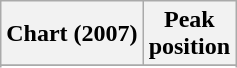<table class="wikitable sortable plainrowheaders" style="text-align:center">
<tr>
<th scope="col">Chart (2007)</th>
<th scope="col">Peak<br>position</th>
</tr>
<tr>
</tr>
<tr>
</tr>
</table>
